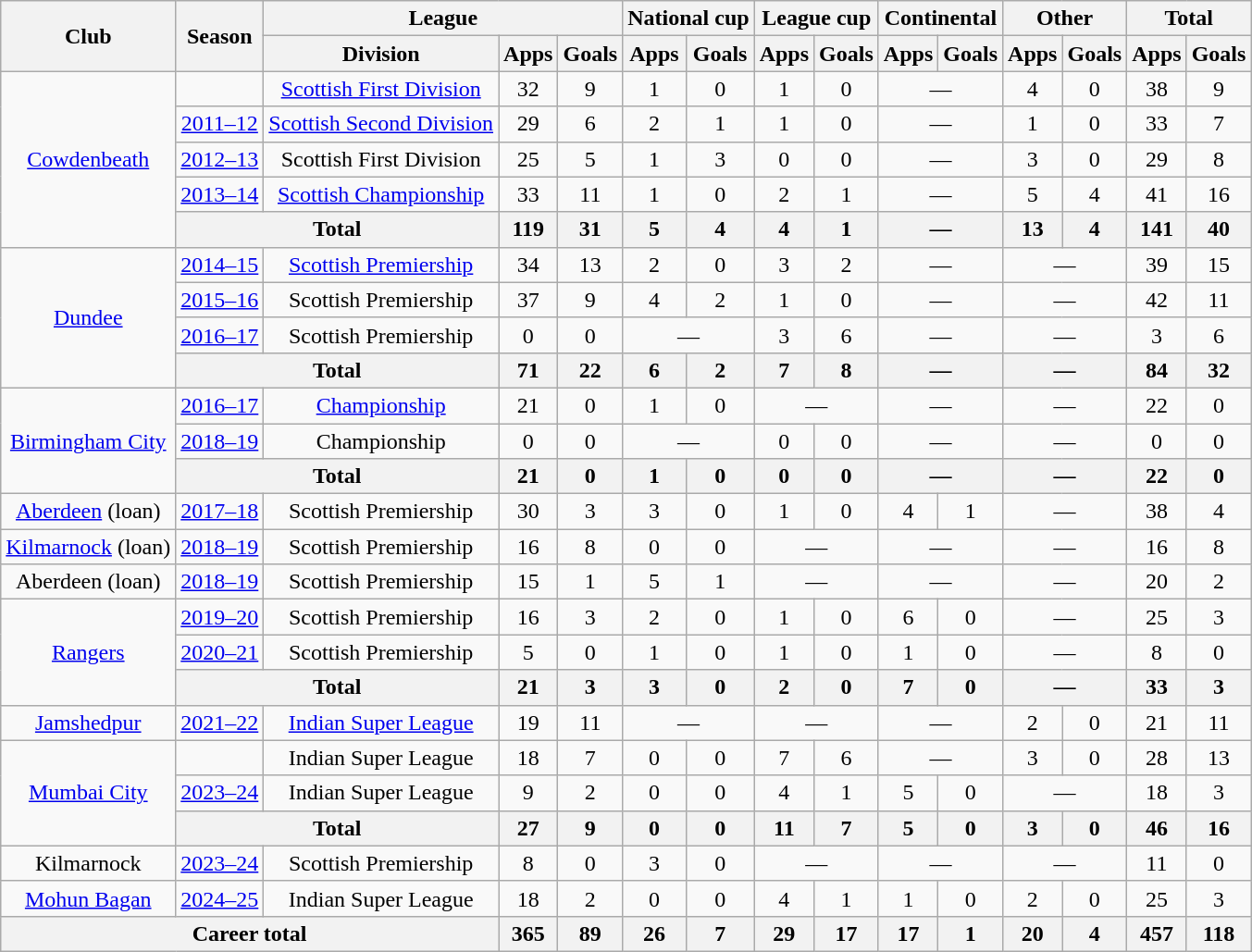<table class=wikitable style=text-align:center>
<tr>
<th rowspan=2>Club</th>
<th rowspan=2>Season</th>
<th colspan=3>League</th>
<th colspan=2>National cup</th>
<th colspan=2>League cup</th>
<th colspan=2>Continental</th>
<th colspan=2>Other</th>
<th colspan=2>Total</th>
</tr>
<tr>
<th>Division</th>
<th>Apps</th>
<th>Goals</th>
<th>Apps</th>
<th>Goals</th>
<th>Apps</th>
<th>Goals</th>
<th>Apps</th>
<th>Goals</th>
<th>Apps</th>
<th>Goals</th>
<th>Apps</th>
<th>Goals</th>
</tr>
<tr>
<td rowspan=5><a href='#'>Cowdenbeath</a></td>
<td></td>
<td><a href='#'>Scottish First Division</a></td>
<td>32</td>
<td>9</td>
<td>1</td>
<td>0</td>
<td>1</td>
<td>0</td>
<td colspan=2>—</td>
<td>4</td>
<td>0</td>
<td>38</td>
<td>9</td>
</tr>
<tr>
<td><a href='#'>2011–12</a></td>
<td><a href='#'>Scottish Second Division</a></td>
<td>29</td>
<td>6</td>
<td>2</td>
<td>1</td>
<td>1</td>
<td>0</td>
<td colspan=2>—</td>
<td>1</td>
<td>0</td>
<td>33</td>
<td>7</td>
</tr>
<tr>
<td><a href='#'>2012–13</a></td>
<td>Scottish First Division</td>
<td>25</td>
<td>5</td>
<td>1</td>
<td>3</td>
<td>0</td>
<td>0</td>
<td colspan=2>—</td>
<td>3</td>
<td>0</td>
<td>29</td>
<td>8</td>
</tr>
<tr>
<td><a href='#'>2013–14</a></td>
<td><a href='#'>Scottish Championship</a></td>
<td>33</td>
<td>11</td>
<td>1</td>
<td>0</td>
<td>2</td>
<td>1</td>
<td colspan=2>—</td>
<td>5</td>
<td>4</td>
<td>41</td>
<td>16</td>
</tr>
<tr>
<th colspan=2>Total</th>
<th>119</th>
<th>31</th>
<th>5</th>
<th>4</th>
<th>4</th>
<th>1</th>
<th colspan=2>—</th>
<th>13</th>
<th>4</th>
<th>141</th>
<th>40</th>
</tr>
<tr>
<td rowspan=4><a href='#'>Dundee</a></td>
<td><a href='#'>2014–15</a></td>
<td><a href='#'>Scottish Premiership</a></td>
<td>34</td>
<td>13</td>
<td>2</td>
<td>0</td>
<td>3</td>
<td>2</td>
<td colspan=2>—</td>
<td colspan=2>—</td>
<td>39</td>
<td>15</td>
</tr>
<tr>
<td><a href='#'>2015–16</a></td>
<td>Scottish Premiership</td>
<td>37</td>
<td>9</td>
<td>4</td>
<td>2</td>
<td>1</td>
<td>0</td>
<td colspan=2>—</td>
<td colspan=2>—</td>
<td>42</td>
<td>11</td>
</tr>
<tr>
<td><a href='#'>2016–17</a></td>
<td>Scottish Premiership</td>
<td>0</td>
<td>0</td>
<td colspan=2>—</td>
<td>3</td>
<td>6</td>
<td colspan=2>—</td>
<td colspan=2>—</td>
<td>3</td>
<td>6</td>
</tr>
<tr>
<th colspan=2>Total</th>
<th>71</th>
<th>22</th>
<th>6</th>
<th>2</th>
<th>7</th>
<th>8</th>
<th colspan=2>—</th>
<th colspan=2>—</th>
<th>84</th>
<th>32</th>
</tr>
<tr>
<td rowspan=3><a href='#'>Birmingham City</a></td>
<td><a href='#'>2016–17</a></td>
<td><a href='#'>Championship</a></td>
<td>21</td>
<td>0</td>
<td>1</td>
<td>0</td>
<td colspan=2>—</td>
<td colspan=2>—</td>
<td colspan=2>—</td>
<td>22</td>
<td>0</td>
</tr>
<tr>
<td><a href='#'>2018–19</a></td>
<td>Championship</td>
<td>0</td>
<td>0</td>
<td colspan=2>—</td>
<td>0</td>
<td>0</td>
<td colspan=2>—</td>
<td colspan=2>—</td>
<td>0</td>
<td>0</td>
</tr>
<tr>
<th colspan=2>Total</th>
<th>21</th>
<th>0</th>
<th>1</th>
<th>0</th>
<th>0</th>
<th>0</th>
<th colspan=2>—</th>
<th colspan=2>—</th>
<th>22</th>
<th>0</th>
</tr>
<tr>
<td><a href='#'>Aberdeen</a> (loan)</td>
<td><a href='#'>2017–18</a></td>
<td>Scottish Premiership</td>
<td>30</td>
<td>3</td>
<td>3</td>
<td>0</td>
<td>1</td>
<td>0</td>
<td>4</td>
<td>1</td>
<td colspan=2>—</td>
<td>38</td>
<td>4</td>
</tr>
<tr>
<td><a href='#'>Kilmarnock</a> (loan)</td>
<td><a href='#'>2018–19</a></td>
<td>Scottish Premiership</td>
<td>16</td>
<td>8</td>
<td>0</td>
<td>0</td>
<td colspan=2>—</td>
<td colspan=2>—</td>
<td colspan=2>—</td>
<td>16</td>
<td>8</td>
</tr>
<tr>
<td>Aberdeen (loan)</td>
<td><a href='#'>2018–19</a></td>
<td>Scottish Premiership</td>
<td>15</td>
<td>1</td>
<td>5</td>
<td>1</td>
<td colspan=2>—</td>
<td colspan=2>—</td>
<td colspan=2>—</td>
<td>20</td>
<td>2</td>
</tr>
<tr>
<td rowspan=3><a href='#'>Rangers</a></td>
<td><a href='#'>2019–20</a></td>
<td>Scottish Premiership</td>
<td>16</td>
<td>3</td>
<td>2</td>
<td>0</td>
<td>1</td>
<td>0</td>
<td>6</td>
<td>0</td>
<td colspan=2>—</td>
<td>25</td>
<td>3</td>
</tr>
<tr>
<td><a href='#'>2020–21</a></td>
<td>Scottish Premiership</td>
<td>5</td>
<td>0</td>
<td>1</td>
<td>0</td>
<td>1</td>
<td>0</td>
<td>1</td>
<td>0</td>
<td colspan=2>—</td>
<td>8</td>
<td>0</td>
</tr>
<tr>
<th colspan=2>Total</th>
<th>21</th>
<th>3</th>
<th>3</th>
<th>0</th>
<th>2</th>
<th>0</th>
<th>7</th>
<th>0</th>
<th colspan=2>—</th>
<th>33</th>
<th>3</th>
</tr>
<tr>
<td><a href='#'>Jamshedpur</a></td>
<td><a href='#'>2021–22</a></td>
<td><a href='#'>Indian Super League</a></td>
<td>19</td>
<td>11</td>
<td colspan="2">—</td>
<td colspan="2">—</td>
<td colspan=2>—</td>
<td>2</td>
<td>0</td>
<td>21</td>
<td>11</td>
</tr>
<tr>
<td rowspan="3"><a href='#'>Mumbai City</a></td>
<td></td>
<td>Indian Super League</td>
<td>18</td>
<td>7</td>
<td>0</td>
<td>0</td>
<td>7</td>
<td>6</td>
<td colspan=2>—</td>
<td>3</td>
<td>0</td>
<td>28</td>
<td>13</td>
</tr>
<tr>
<td><a href='#'>2023–24</a></td>
<td>Indian Super League</td>
<td>9</td>
<td>2</td>
<td>0</td>
<td>0</td>
<td>4</td>
<td>1</td>
<td>5</td>
<td>0</td>
<td colspan=2>—</td>
<td>18</td>
<td>3</td>
</tr>
<tr>
<th colspan="2">Total</th>
<th>27</th>
<th>9</th>
<th>0</th>
<th>0</th>
<th>11</th>
<th>7</th>
<th>5</th>
<th>0</th>
<th>3</th>
<th>0</th>
<th>46</th>
<th>16</th>
</tr>
<tr>
<td>Kilmarnock</td>
<td><a href='#'>2023–24</a></td>
<td>Scottish Premiership</td>
<td>8</td>
<td>0</td>
<td>3</td>
<td>0</td>
<td colspan=2>—</td>
<td colspan="2">—</td>
<td colspan=2>—</td>
<td>11</td>
<td>0</td>
</tr>
<tr>
<td><a href='#'>Mohun Bagan</a></td>
<td><a href='#'>2024–25</a></td>
<td>Indian Super League</td>
<td>18</td>
<td>2</td>
<td>0</td>
<td>0</td>
<td>4</td>
<td>1</td>
<td>1</td>
<td>0</td>
<td>2</td>
<td>0</td>
<td>25</td>
<td>3</td>
</tr>
<tr>
<th colspan="3">Career total</th>
<th>365</th>
<th>89</th>
<th>26</th>
<th>7</th>
<th>29</th>
<th>17</th>
<th>17</th>
<th>1</th>
<th>20</th>
<th>4</th>
<th>457</th>
<th>118</th>
</tr>
</table>
